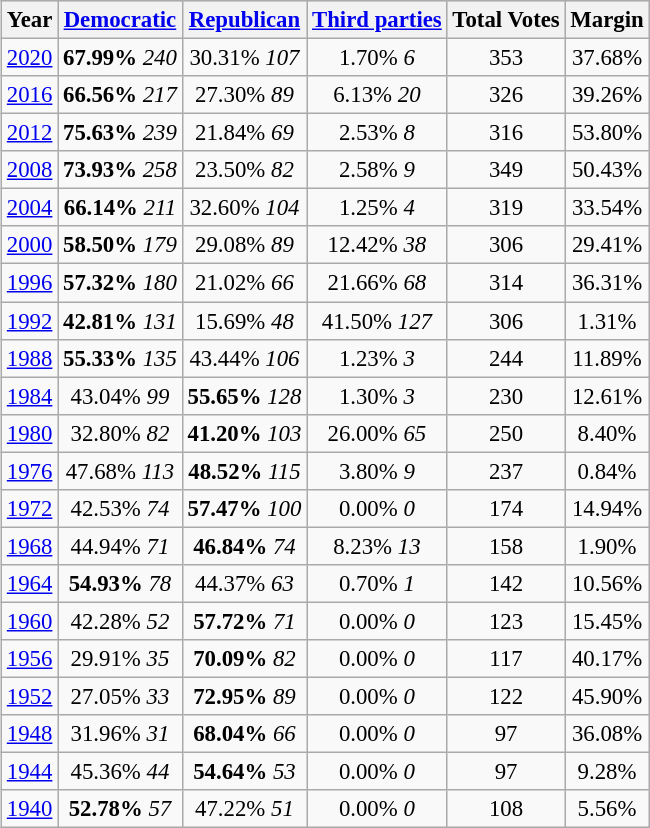<table class="wikitable mw-collapsible" style="float:center; margin:1em; font-size:95%;">
<tr style="background:lightgrey;">
<th>Year</th>
<th><a href='#'>Democratic</a></th>
<th><a href='#'>Republican</a></th>
<th><a href='#'>Third parties</a></th>
<th>Total Votes</th>
<th>Margin</th>
</tr>
<tr>
<td align="center" ><a href='#'>2020</a></td>
<td align="center" ><strong>67.99%</strong> <em>240</em></td>
<td align="center" >30.31% <em>107</em></td>
<td align="center" >1.70% <em>6</em></td>
<td align="center" >353</td>
<td align="center" >37.68%</td>
</tr>
<tr>
<td align="center" ><a href='#'>2016</a></td>
<td align="center" ><strong>66.56%</strong> <em>217</em></td>
<td align="center" >27.30% <em>89</em></td>
<td align="center" >6.13% <em>20</em></td>
<td align="center" >326</td>
<td align="center" >39.26%</td>
</tr>
<tr>
<td align="center" ><a href='#'>2012</a></td>
<td align="center" ><strong>75.63%</strong> <em>239</em></td>
<td align="center" >21.84% <em>69</em></td>
<td align="center" >2.53% <em>8</em></td>
<td align="center" >316</td>
<td align="center" >53.80%</td>
</tr>
<tr>
<td align="center" ><a href='#'>2008</a></td>
<td align="center" ><strong>73.93%</strong> <em>258</em></td>
<td align="center" >23.50% <em>82</em></td>
<td align="center" >2.58% <em>9</em></td>
<td align="center" >349</td>
<td align="center" >50.43%</td>
</tr>
<tr>
<td align="center" ><a href='#'>2004</a></td>
<td align="center" ><strong>66.14%</strong> <em>211</em></td>
<td align="center" >32.60% <em>104</em></td>
<td align="center" >1.25% <em>4</em></td>
<td align="center" >319</td>
<td align="center" >33.54%</td>
</tr>
<tr>
<td align="center" ><a href='#'>2000</a></td>
<td align="center" ><strong>58.50%</strong> <em>179</em></td>
<td align="center" >29.08% <em>89</em></td>
<td align="center" >12.42% <em>38</em></td>
<td align="center" >306</td>
<td align="center" >29.41%</td>
</tr>
<tr>
<td align="center" ><a href='#'>1996</a></td>
<td align="center" ><strong>57.32%</strong> <em>180</em></td>
<td align="center" >21.02% <em>66</em></td>
<td align="center" >21.66% <em>68</em></td>
<td align="center" >314</td>
<td align="center" >36.31%</td>
</tr>
<tr>
<td align="center" ><a href='#'>1992</a></td>
<td align="center" ><strong>42.81%</strong> <em>131</em></td>
<td align="center" >15.69% <em>48</em></td>
<td align="center" >41.50% <em>127</em></td>
<td align="center" >306</td>
<td align="center" >1.31%</td>
</tr>
<tr>
<td align="center" ><a href='#'>1988</a></td>
<td align="center" ><strong>55.33%</strong> <em>135</em></td>
<td align="center" >43.44% <em>106</em></td>
<td align="center" >1.23% <em>3</em></td>
<td align="center" >244</td>
<td align="center" >11.89%</td>
</tr>
<tr>
<td align="center" ><a href='#'>1984</a></td>
<td align="center" >43.04% <em>99</em></td>
<td align="center" ><strong>55.65%</strong> <em>128</em></td>
<td align="center" >1.30% <em>3</em></td>
<td align="center" >230</td>
<td align="center" >12.61%</td>
</tr>
<tr>
<td align="center" ><a href='#'>1980</a></td>
<td align="center" >32.80% <em>82</em></td>
<td align="center" ><strong>41.20%</strong> <em>103</em></td>
<td align="center" >26.00% <em>65</em></td>
<td align="center" >250</td>
<td align="center" >8.40%</td>
</tr>
<tr>
<td align="center" ><a href='#'>1976</a></td>
<td align="center" >47.68% <em>113</em></td>
<td align="center" ><strong>48.52%</strong> <em>115</em></td>
<td align="center" >3.80% <em>9</em></td>
<td align="center" >237</td>
<td align="center" >0.84%</td>
</tr>
<tr>
<td align="center" ><a href='#'>1972</a></td>
<td align="center" >42.53% <em>74</em></td>
<td align="center" ><strong>57.47%</strong> <em>100</em></td>
<td align="center" >0.00% <em>0</em></td>
<td align="center" >174</td>
<td align="center" >14.94%</td>
</tr>
<tr>
<td align="center" ><a href='#'>1968</a></td>
<td align="center" >44.94% <em>71</em></td>
<td align="center" ><strong>46.84%</strong> <em>74</em></td>
<td align="center" >8.23% <em>13</em></td>
<td align="center" >158</td>
<td align="center" >1.90%</td>
</tr>
<tr>
<td align="center" ><a href='#'>1964</a></td>
<td align="center" ><strong>54.93%</strong> <em>78</em></td>
<td align="center" >44.37% <em>63</em></td>
<td align="center" >0.70% <em>1</em></td>
<td align="center" >142</td>
<td align="center" >10.56%</td>
</tr>
<tr>
<td align="center" ><a href='#'>1960</a></td>
<td align="center" >42.28% <em>52</em></td>
<td align="center" ><strong>57.72%</strong> <em>71</em></td>
<td align="center" >0.00% <em>0</em></td>
<td align="center" >123</td>
<td align="center" >15.45%</td>
</tr>
<tr>
<td align="center" ><a href='#'>1956</a></td>
<td align="center" >29.91% <em>35</em></td>
<td align="center" ><strong>70.09%</strong> <em>82</em></td>
<td align="center" >0.00% <em>0</em></td>
<td align="center" >117</td>
<td align="center" >40.17%</td>
</tr>
<tr>
<td align="center" ><a href='#'>1952</a></td>
<td align="center" >27.05% <em>33</em></td>
<td align="center" ><strong>72.95%</strong> <em>89</em></td>
<td align="center" >0.00% <em>0</em></td>
<td align="center" >122</td>
<td align="center" >45.90%</td>
</tr>
<tr>
<td align="center" ><a href='#'>1948</a></td>
<td align="center" >31.96% <em>31</em></td>
<td align="center" ><strong>68.04%</strong> <em>66</em></td>
<td align="center" >0.00% <em>0</em></td>
<td align="center" >97</td>
<td align="center" >36.08%</td>
</tr>
<tr>
<td align="center" ><a href='#'>1944</a></td>
<td align="center" >45.36% <em>44</em></td>
<td align="center" ><strong>54.64%</strong> <em>53</em></td>
<td align="center" >0.00% <em>0</em></td>
<td align="center" >97</td>
<td align="center" >9.28%</td>
</tr>
<tr>
<td align="center" ><a href='#'>1940</a></td>
<td align="center" ><strong>52.78%</strong> <em>57</em></td>
<td align="center" >47.22% <em>51</em></td>
<td align="center" >0.00% <em>0</em></td>
<td align="center" >108</td>
<td align="center" >5.56%</td>
</tr>
</table>
